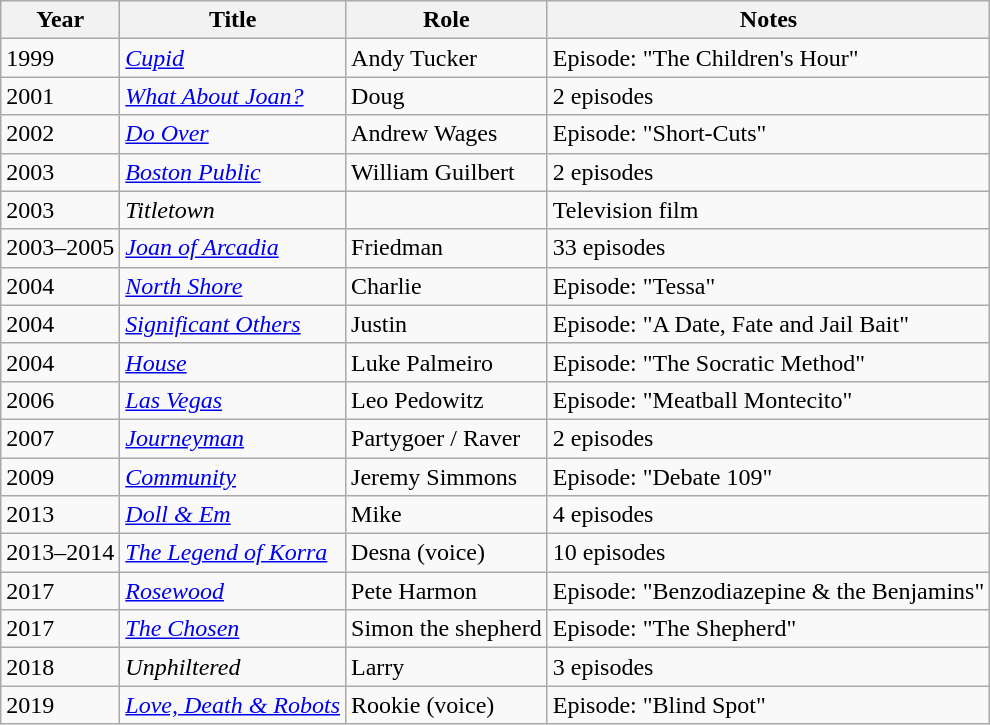<table class="wikitable sortable">
<tr>
<th>Year</th>
<th>Title</th>
<th>Role</th>
<th class="unsortable">Notes</th>
</tr>
<tr>
<td>1999</td>
<td><a href='#'><em>Cupid</em></a></td>
<td>Andy Tucker</td>
<td>Episode: "The Children's Hour"</td>
</tr>
<tr>
<td>2001</td>
<td><em><a href='#'>What About Joan?</a></em></td>
<td>Doug</td>
<td>2 episodes</td>
</tr>
<tr>
<td>2002</td>
<td><em><a href='#'>Do Over</a></em></td>
<td>Andrew Wages</td>
<td>Episode: "Short-Cuts"</td>
</tr>
<tr>
<td>2003</td>
<td><em><a href='#'>Boston Public</a></em></td>
<td>William Guilbert</td>
<td>2 episodes</td>
</tr>
<tr>
<td>2003</td>
<td><em>Titletown</em></td>
<td></td>
<td>Television film</td>
</tr>
<tr>
<td>2003–2005</td>
<td><em><a href='#'>Joan of Arcadia</a></em></td>
<td>Friedman</td>
<td>33 episodes</td>
</tr>
<tr>
<td>2004</td>
<td><a href='#'><em>North Shore</em></a></td>
<td>Charlie</td>
<td>Episode: "Tessa"</td>
</tr>
<tr>
<td>2004</td>
<td><a href='#'><em>Significant Others</em></a></td>
<td>Justin</td>
<td>Episode: "A Date, Fate and Jail Bait"</td>
</tr>
<tr>
<td>2004</td>
<td><a href='#'><em>House</em></a></td>
<td>Luke Palmeiro</td>
<td>Episode: "The Socratic Method"</td>
</tr>
<tr>
<td>2006</td>
<td><a href='#'><em>Las Vegas</em></a></td>
<td>Leo Pedowitz</td>
<td>Episode: "Meatball Montecito"</td>
</tr>
<tr>
<td>2007</td>
<td><a href='#'><em>Journeyman</em></a></td>
<td>Partygoer / Raver</td>
<td>2 episodes</td>
</tr>
<tr>
<td>2009</td>
<td><a href='#'><em>Community</em></a></td>
<td>Jeremy Simmons</td>
<td>Episode: "Debate 109"</td>
</tr>
<tr>
<td>2013</td>
<td><em><a href='#'>Doll & Em</a></em></td>
<td>Mike</td>
<td>4 episodes</td>
</tr>
<tr>
<td>2013–2014</td>
<td><em><a href='#'>The Legend of Korra</a></em></td>
<td>Desna (voice)</td>
<td>10 episodes</td>
</tr>
<tr>
<td>2017</td>
<td><a href='#'><em>Rosewood</em></a></td>
<td>Pete Harmon</td>
<td>Episode: "Benzodiazepine & the Benjamins"</td>
</tr>
<tr>
<td>2017</td>
<td><a href='#'><em>The Chosen</em></a></td>
<td>Simon the shepherd</td>
<td>Episode: "The Shepherd"</td>
</tr>
<tr>
<td>2018</td>
<td><em>Unphiltered</em></td>
<td>Larry</td>
<td>3 episodes</td>
</tr>
<tr>
<td>2019</td>
<td><em><a href='#'>Love, Death & Robots</a></em></td>
<td>Rookie (voice)</td>
<td>Episode: "Blind Spot"</td>
</tr>
</table>
